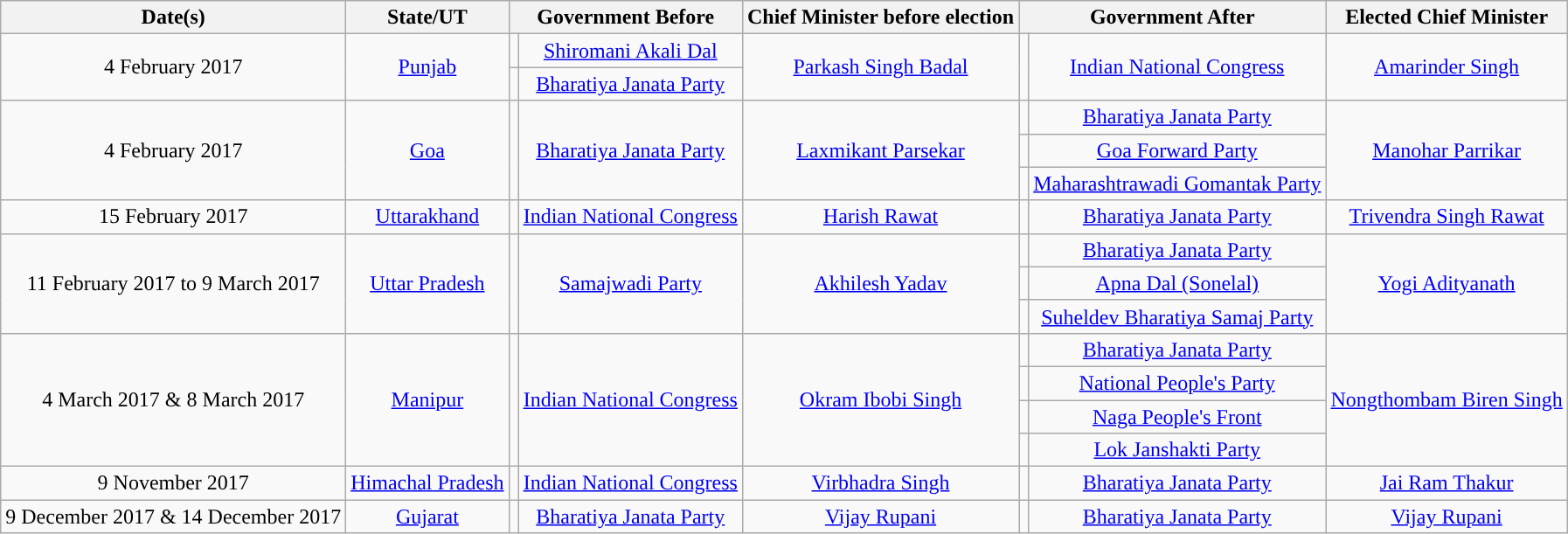<table class="wikitable sortable" style="text-align:center;">
<tr>
<th>Date(s)</th>
<th>State/UT</th>
<th colspan="2">Government Before</th>
<th>Chief Minister before election</th>
<th colspan="2">Government After</th>
<th>Elected Chief Minister</th>
</tr>
<tr>
<td rowspan="2">4 February 2017</td>
<td rowspan="2"><a href='#'>Punjab</a></td>
<td style="color:inherit;background:"></td>
<td><a href='#'>Shiromani Akali Dal</a></td>
<td rowspan="2"><a href='#'>Parkash Singh Badal</a></td>
<td rowspan="2" style="color:inherit;background:"></td>
<td rowspan="2"><a href='#'>Indian National Congress</a></td>
<td rowspan="2"><a href='#'>Amarinder Singh</a></td>
</tr>
<tr>
<td style="color:inherit;background:"></td>
<td><a href='#'>Bharatiya Janata Party</a></td>
</tr>
<tr>
<td rowspan="3">4 February 2017</td>
<td rowspan="3"><a href='#'>Goa</a></td>
<td rowspan="3" style="color:inherit;background:"></td>
<td rowspan="3"><a href='#'>Bharatiya Janata Party</a></td>
<td rowspan="3"><a href='#'>Laxmikant Parsekar</a></td>
<td style="color:inherit;background:"></td>
<td><a href='#'>Bharatiya Janata Party</a></td>
<td rowspan="3"><a href='#'>Manohar Parrikar</a></td>
</tr>
<tr>
<td style="color:inherit;background:"></td>
<td><a href='#'>Goa Forward Party</a></td>
</tr>
<tr>
<td style="color:inherit;background:"></td>
<td><a href='#'>Maharashtrawadi Gomantak Party</a></td>
</tr>
<tr>
<td>15 February 2017</td>
<td><a href='#'>Uttarakhand</a></td>
<td style="color:inherit;background:"></td>
<td><a href='#'>Indian National Congress</a></td>
<td><a href='#'>Harish Rawat</a></td>
<td style="color:inherit;background:"></td>
<td><a href='#'>Bharatiya Janata Party</a></td>
<td><a href='#'>Trivendra Singh Rawat</a></td>
</tr>
<tr>
<td rowspan="3">11 February 2017 to 9 March 2017</td>
<td rowspan="3"><a href='#'>Uttar Pradesh</a></td>
<td rowspan="3" style="color:inherit;background:"></td>
<td rowspan="3"><a href='#'>Samajwadi Party</a></td>
<td rowspan="3"><a href='#'>Akhilesh Yadav</a></td>
<td style="color:inherit;background:"></td>
<td><a href='#'>Bharatiya Janata Party</a></td>
<td rowspan="3"><a href='#'>Yogi Adityanath</a></td>
</tr>
<tr>
<td style="color:inherit;background:"></td>
<td><a href='#'>Apna Dal (Sonelal)</a></td>
</tr>
<tr>
<td style="color:inherit;background:"></td>
<td><a href='#'>Suheldev Bharatiya Samaj Party</a></td>
</tr>
<tr>
<td rowspan="4">4 March 2017 & 8 March 2017</td>
<td rowspan="4"><a href='#'>Manipur</a></td>
<td rowspan="4" style="color:inherit;background:"></td>
<td rowspan="4"><a href='#'>Indian National Congress</a></td>
<td rowspan="4"><a href='#'>Okram Ibobi Singh</a></td>
<td style="color:inherit;background:"></td>
<td><a href='#'>Bharatiya Janata Party</a></td>
<td rowspan="4"><a href='#'>Nongthombam Biren Singh</a></td>
</tr>
<tr>
<td style="color:inherit;background:"></td>
<td><a href='#'>National People's Party</a></td>
</tr>
<tr>
<td style="color:inherit;background:"></td>
<td><a href='#'>Naga People's Front</a></td>
</tr>
<tr>
<td style="color:inherit;background:"></td>
<td><a href='#'>Lok Janshakti Party</a></td>
</tr>
<tr>
<td>9 November 2017</td>
<td><a href='#'>Himachal Pradesh</a></td>
<td style="color:inherit;background:"></td>
<td><a href='#'>Indian National Congress</a></td>
<td><a href='#'>Virbhadra Singh</a></td>
<td style="color:inherit;background:"></td>
<td><a href='#'>Bharatiya Janata Party</a></td>
<td><a href='#'>Jai Ram Thakur</a></td>
</tr>
<tr>
<td>9 December 2017 & 14 December 2017</td>
<td><a href='#'>Gujarat</a></td>
<td style="color:inherit;background:"></td>
<td><a href='#'>Bharatiya Janata Party</a></td>
<td><a href='#'>Vijay Rupani</a></td>
<td style="color:inherit;background:"></td>
<td><a href='#'>Bharatiya Janata Party</a></td>
<td><a href='#'>Vijay Rupani</a></td>
</tr>
</table>
